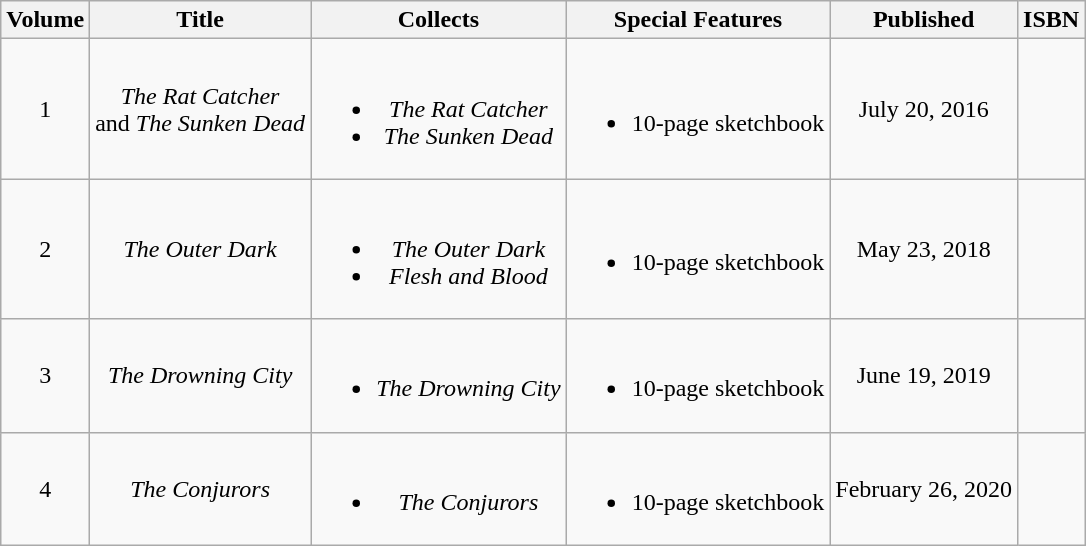<table class="wikitable" style="text-align: center">
<tr>
<th>Volume</th>
<th>Title</th>
<th>Collects</th>
<th>Special Features</th>
<th>Published</th>
<th>ISBN</th>
</tr>
<tr>
<td>1</td>
<td><em>The Rat Catcher</em><br>and <em>The Sunken Dead</em></td>
<td><br><ul><li><em>The Rat Catcher</em></li><li><em>The Sunken Dead</em></li></ul></td>
<td><br><ul><li>10-page sketchbook</li></ul></td>
<td>July 20, 2016</td>
<td></td>
</tr>
<tr>
<td>2</td>
<td><em>The Outer Dark</em></td>
<td><br><ul><li><em>The Outer Dark</em></li><li><em>Flesh and Blood</em></li></ul></td>
<td><br><ul><li>10-page sketchbook</li></ul></td>
<td>May 23, 2018</td>
<td></td>
</tr>
<tr>
<td>3</td>
<td><em>The Drowning City</em></td>
<td><br><ul><li><em>The Drowning City</em></li></ul></td>
<td><br><ul><li>10-page sketchbook</li></ul></td>
<td>June 19, 2019</td>
<td></td>
</tr>
<tr>
<td>4</td>
<td><em>The Conjurors</em></td>
<td><br><ul><li><em>The Conjurors</em></li></ul></td>
<td><br><ul><li>10-page sketchbook</li></ul></td>
<td>February 26, 2020</td>
<td></td>
</tr>
</table>
